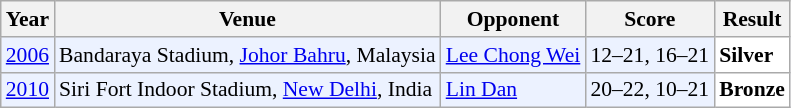<table class="sortable wikitable" style="font-size: 90%;">
<tr>
<th>Year</th>
<th>Venue</th>
<th>Opponent</th>
<th>Score</th>
<th>Result</th>
</tr>
<tr style="background:#ECF2FF">
<td align="center"><a href='#'>2006</a></td>
<td align="left">Bandaraya Stadium, <a href='#'>Johor Bahru</a>, Malaysia</td>
<td align="left"> <a href='#'>Lee Chong Wei</a></td>
<td align="left">12–21, 16–21</td>
<td style="text-align:left; background:white"> <strong>Silver</strong></td>
</tr>
<tr style="background:#ECF2FF">
<td align="center"><a href='#'>2010</a></td>
<td align="left">Siri Fort Indoor Stadium, <a href='#'>New Delhi</a>, India</td>
<td align="left"> <a href='#'>Lin Dan</a></td>
<td align="left">20–22, 10–21</td>
<td style="text-align:left; background:white"> <strong>Bronze</strong></td>
</tr>
</table>
